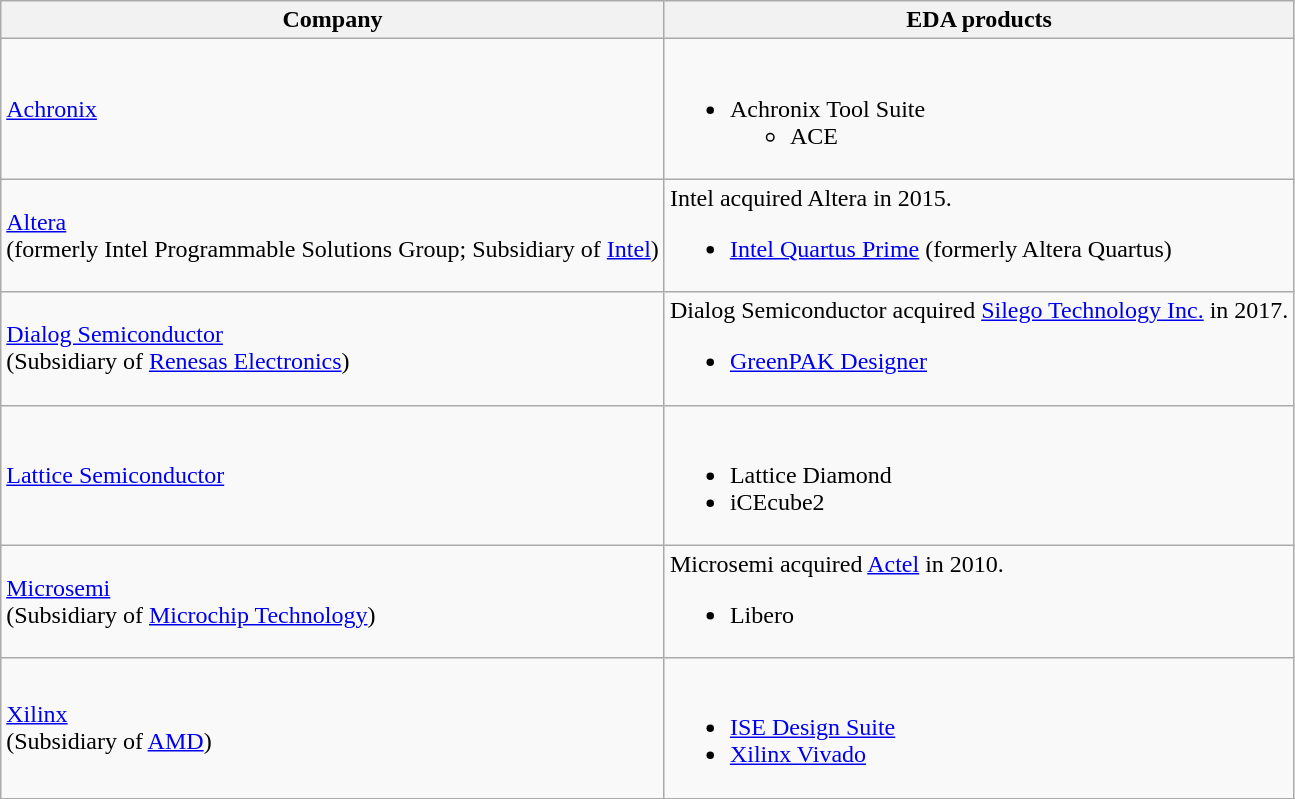<table class="wikitable">
<tr>
<th>Company</th>
<th>EDA products</th>
</tr>
<tr>
<td><a href='#'>Achronix</a></td>
<td><br><ul><li>Achronix Tool Suite<ul><li>ACE</li></ul></li></ul></td>
</tr>
<tr>
<td><a href='#'>Altera</a><br> (formerly Intel Programmable Solutions Group; Subsidiary of <a href='#'>Intel</a>)</td>
<td>Intel acquired Altera in 2015.<br><ul><li><a href='#'>Intel Quartus Prime</a> (formerly Altera Quartus)</li></ul></td>
</tr>
<tr>
<td><a href='#'>Dialog Semiconductor</a><br> (Subsidiary of <a href='#'>Renesas Electronics</a>)</td>
<td>Dialog Semiconductor acquired <a href='#'>Silego Technology Inc.</a> in 2017.<br><ul><li><a href='#'>GreenPAK Designer</a></li></ul></td>
</tr>
<tr>
<td><a href='#'>Lattice Semiconductor</a></td>
<td><br><ul><li>Lattice Diamond</li><li>iCEcube2</li></ul></td>
</tr>
<tr>
<td><a href='#'>Microsemi</a><br>(Subsidiary of <a href='#'>Microchip Technology</a>)</td>
<td>Microsemi acquired <a href='#'>Actel</a> in 2010.<br><ul><li>Libero</li></ul></td>
</tr>
<tr>
<td><a href='#'>Xilinx</a><br> (Subsidiary of <a href='#'>AMD</a>)</td>
<td><br><ul><li><a href='#'>ISE Design Suite</a></li><li><a href='#'>Xilinx Vivado</a></li></ul></td>
</tr>
<tr>
</tr>
</table>
